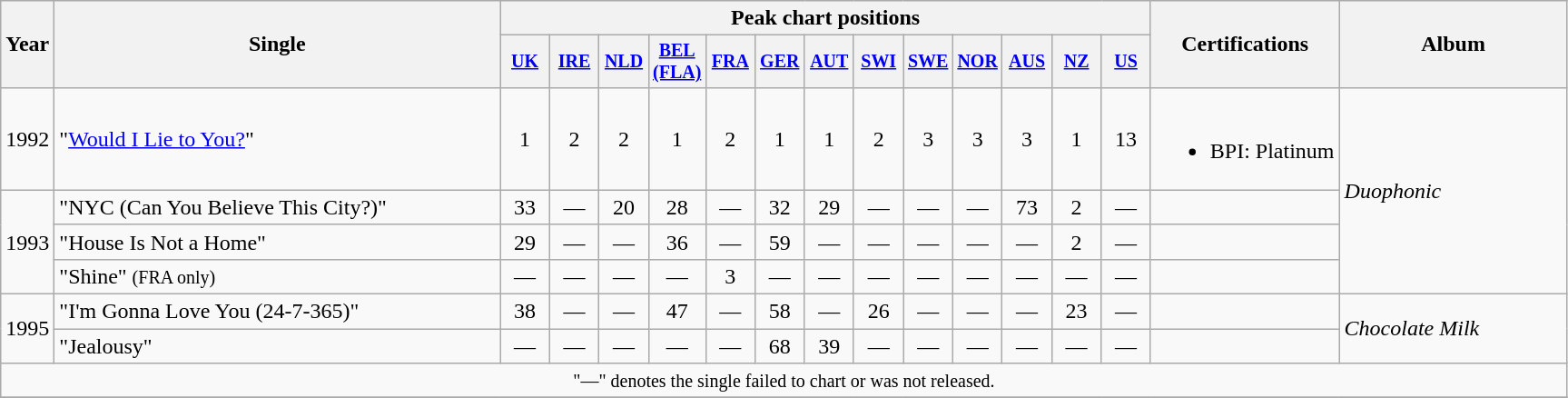<table class="wikitable" style="text-align:center;">
<tr>
<th rowspan="2">Year</th>
<th rowspan="2" style="width:20em;">Single</th>
<th colspan="13">Peak chart positions</th>
<th scope="col" rowspan="2">Certifications</th>
<th rowspan="2" style="width:10em;">Album</th>
</tr>
<tr style="font-size:smaller;">
<th width="30"><a href='#'>UK</a><br></th>
<th width="30"><a href='#'>IRE</a><br></th>
<th width="30"><a href='#'>NLD</a><br></th>
<th width="30"><a href='#'>BEL<br>(FLA)</a><br></th>
<th width="30"><a href='#'>FRA</a><br></th>
<th width="30"><a href='#'>GER</a><br></th>
<th width="30"><a href='#'>AUT</a><br></th>
<th width="30"><a href='#'>SWI</a><br></th>
<th width="30"><a href='#'>SWE</a><br></th>
<th width="30"><a href='#'>NOR</a><br></th>
<th width="30"><a href='#'>AUS</a><br></th>
<th width="30"><a href='#'>NZ</a><br></th>
<th width="30"><a href='#'>US</a><br></th>
</tr>
<tr>
<td rowspan="1">1992</td>
<td align="left">"<a href='#'>Would I Lie to You?</a>"</td>
<td>1</td>
<td>2</td>
<td>2</td>
<td>1</td>
<td>2</td>
<td>1</td>
<td>1</td>
<td>2</td>
<td>3</td>
<td>3</td>
<td>3</td>
<td>1</td>
<td>13</td>
<td><br><ul><li>BPI: Platinum</li></ul></td>
<td align="left" rowspan="4"><em>Duophonic</em></td>
</tr>
<tr>
<td rowspan="3">1993</td>
<td align="left">"NYC (Can You Believe This City?)"</td>
<td>33</td>
<td>—</td>
<td>20</td>
<td>28</td>
<td>—</td>
<td>32</td>
<td>29</td>
<td>—</td>
<td>—</td>
<td>—</td>
<td>73</td>
<td>2</td>
<td>—</td>
<td></td>
</tr>
<tr>
<td align="left">"House Is Not a Home"</td>
<td>29</td>
<td>—</td>
<td>—</td>
<td>36</td>
<td>—</td>
<td>59</td>
<td>—</td>
<td>—</td>
<td>—</td>
<td>—</td>
<td>—</td>
<td>2</td>
<td>—</td>
<td></td>
</tr>
<tr>
<td align="left">"Shine" <small>(FRA only)</small></td>
<td>—</td>
<td>—</td>
<td>—</td>
<td>—</td>
<td>3</td>
<td>—</td>
<td>—</td>
<td>—</td>
<td>—</td>
<td>—</td>
<td>—</td>
<td>—</td>
<td>—</td>
<td></td>
</tr>
<tr>
<td rowspan="2">1995</td>
<td align="left">"I'm Gonna Love You (24-7-365)"</td>
<td>38</td>
<td>—</td>
<td>—</td>
<td>47</td>
<td>—</td>
<td>58</td>
<td>—</td>
<td>26</td>
<td>—</td>
<td>—</td>
<td>—</td>
<td>23</td>
<td>—</td>
<td></td>
<td align="left" rowspan="2"><em>Chocolate Milk </em></td>
</tr>
<tr>
<td align="left">"Jealousy"</td>
<td>—</td>
<td>—</td>
<td>—</td>
<td>—</td>
<td>—</td>
<td>68</td>
<td>39</td>
<td>—</td>
<td>—</td>
<td>—</td>
<td>—</td>
<td>—</td>
<td>—</td>
<td></td>
</tr>
<tr>
<td align="center" colspan="20"><small>"—" denotes the single failed to chart or was not released.</small></td>
</tr>
<tr>
</tr>
</table>
